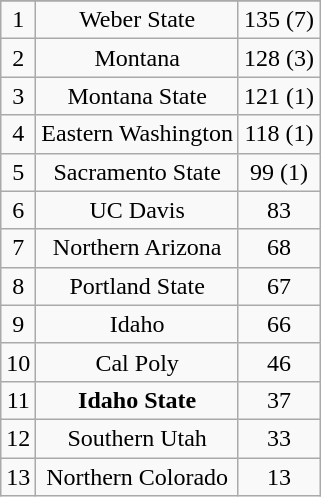<table class="wikitable" style="display: inline-table;">
<tr align="center">
</tr>
<tr align="center">
<td>1</td>
<td>Weber State</td>
<td>135 (7)</td>
</tr>
<tr align="center">
<td>2</td>
<td>Montana</td>
<td>128 (3)</td>
</tr>
<tr align="center">
<td>3</td>
<td>Montana State</td>
<td>121 (1)</td>
</tr>
<tr align="center">
<td>4</td>
<td>Eastern Washington</td>
<td>118 (1)</td>
</tr>
<tr align="center">
<td>5</td>
<td>Sacramento State</td>
<td>99 (1)</td>
</tr>
<tr align="center">
<td>6</td>
<td>UC Davis</td>
<td>83</td>
</tr>
<tr align="center">
<td>7</td>
<td>Northern Arizona</td>
<td>68</td>
</tr>
<tr align="center">
<td>8</td>
<td>Portland State</td>
<td>67</td>
</tr>
<tr align="center">
<td>9</td>
<td>Idaho</td>
<td>66</td>
</tr>
<tr align="center">
<td>10</td>
<td>Cal Poly</td>
<td>46</td>
</tr>
<tr align="center">
<td>11</td>
<td><strong>Idaho State</strong></td>
<td>37</td>
</tr>
<tr align="center">
<td>12</td>
<td>Southern Utah</td>
<td>33</td>
</tr>
<tr align="center">
<td>13</td>
<td>Northern Colorado</td>
<td>13</td>
</tr>
</table>
